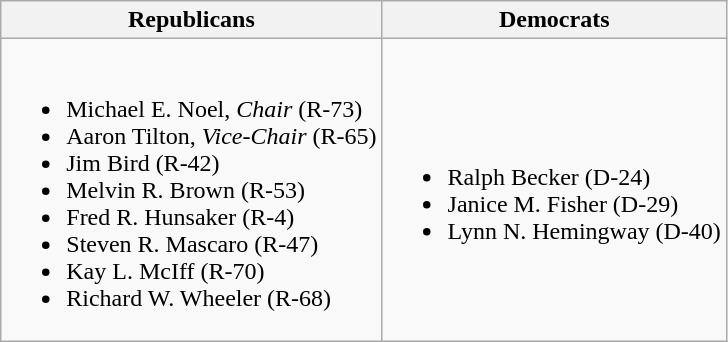<table class=wikitable>
<tr>
<th>Republicans</th>
<th>Democrats</th>
</tr>
<tr>
<td><br><ul><li>Michael E. Noel, <em>Chair</em> (R-73)</li><li>Aaron Tilton, <em>Vice-Chair</em> (R-65)</li><li>Jim Bird (R-42)</li><li>Melvin R. Brown (R-53)</li><li>Fred R. Hunsaker (R-4)</li><li>Steven R. Mascaro (R-47)</li><li>Kay L. McIff (R-70)</li><li>Richard W. Wheeler (R-68)</li></ul></td>
<td><br><ul><li>Ralph Becker (D-24)</li><li>Janice M. Fisher (D-29)</li><li>Lynn N. Hemingway (D-40)</li></ul></td>
</tr>
</table>
